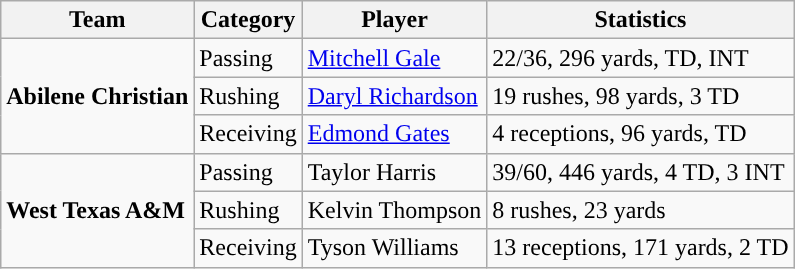<table class="wikitable" style="float: left;">
<tr>
<th>Team</th>
<th>Category</th>
<th>Player</th>
<th>Statistics</th>
</tr>
<tr>
<td rowspan=3><strong>Abilene Christian</strong></td>
<td>Passing</td>
<td><a href='#'>Mitchell Gale</a></td>
<td>22/36, 296 yards, TD, INT</td>
</tr>
<tr>
<td>Rushing</td>
<td><a href='#'>Daryl Richardson</a></td>
<td>19 rushes, 98 yards, 3 TD</td>
</tr>
<tr>
<td>Receiving</td>
<td><a href='#'>Edmond Gates</a></td>
<td>4 receptions, 96 yards, TD</td>
</tr>
<tr>
<td rowspan=3><strong>West Texas A&M</strong></td>
<td>Passing</td>
<td>Taylor Harris</td>
<td>39/60, 446 yards, 4 TD, 3 INT</td>
</tr>
<tr>
<td>Rushing</td>
<td>Kelvin Thompson</td>
<td>8 rushes, 23 yards</td>
</tr>
<tr>
<td>Receiving</td>
<td>Tyson Williams</td>
<td>13 receptions, 171 yards, 2 TD</td>
</tr>
</table>
